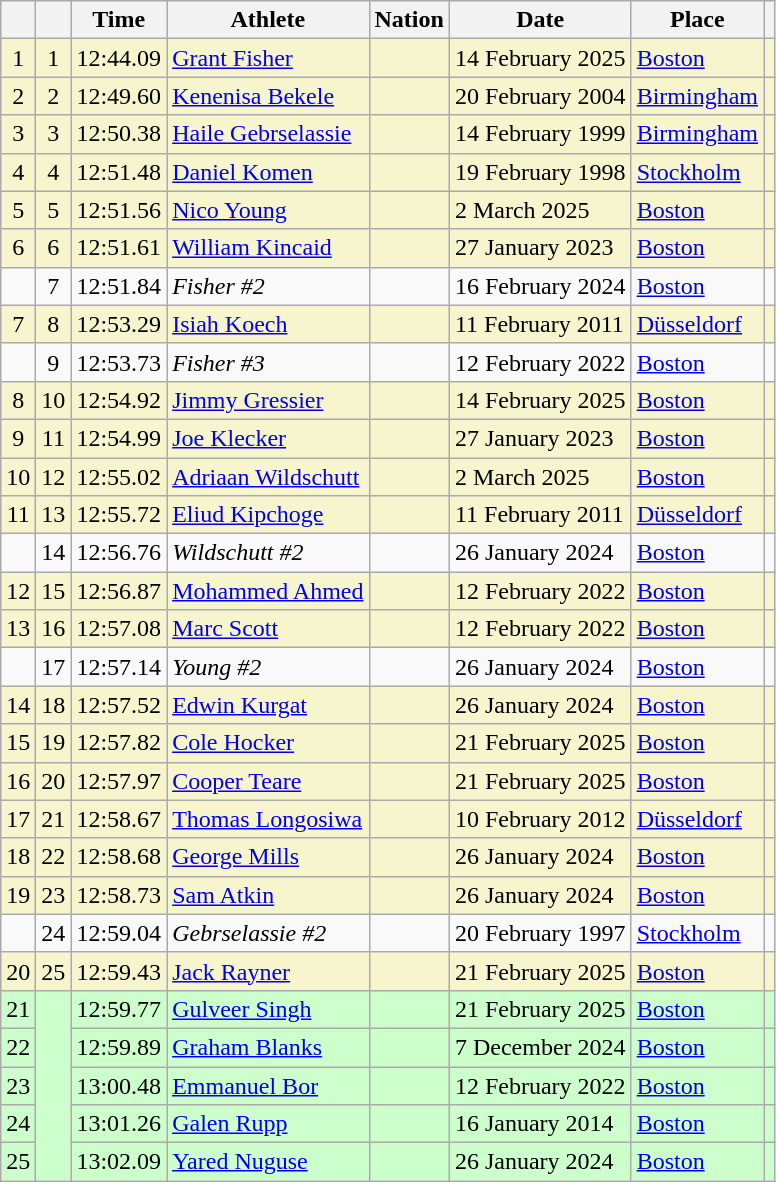<table class="wikitable sortable" style="display: inline-table">
<tr>
<th></th>
<th></th>
<th>Time</th>
<th>Athlete</th>
<th>Nation</th>
<th>Date</th>
<th>Place</th>
<th class="unsortable"></th>
</tr>
<tr bgcolor="#f6F5CE">
<td align="center">1</td>
<td align="center">1</td>
<td>12:44.09</td>
<td><a href='#'>Grant Fisher</a></td>
<td></td>
<td>14 February 2025</td>
<td><a href='#'>Boston</a></td>
<td></td>
</tr>
<tr bgcolor="#f6F5CE">
<td align="center">2</td>
<td align="center">2</td>
<td>12:49.60</td>
<td><a href='#'>Kenenisa Bekele</a></td>
<td></td>
<td>20 February 2004</td>
<td><a href='#'>Birmingham</a></td>
<td></td>
</tr>
<tr bgcolor="#f6F5CE">
<td align="center">3</td>
<td align="center">3</td>
<td>12:50.38</td>
<td><a href='#'>Haile Gebrselassie</a></td>
<td></td>
<td>14 February 1999</td>
<td><a href='#'>Birmingham</a></td>
<td></td>
</tr>
<tr bgcolor="#f6F5CE">
<td align="center">4</td>
<td align="center">4</td>
<td>12:51.48</td>
<td><a href='#'>Daniel Komen</a></td>
<td></td>
<td>19 February 1998</td>
<td><a href='#'>Stockholm</a></td>
<td></td>
</tr>
<tr bgcolor="#f6F5CE">
<td align="center">5</td>
<td align="center">5</td>
<td>12:51.56</td>
<td><a href='#'>Nico Young</a></td>
<td></td>
<td>2 March 2025</td>
<td><a href='#'>Boston</a></td>
<td></td>
</tr>
<tr bgcolor="#f6F5CE">
<td align="center">6</td>
<td align="center">6</td>
<td>12:51.61</td>
<td><a href='#'>William Kincaid</a></td>
<td></td>
<td>27 January 2023</td>
<td><a href='#'>Boston</a></td>
<td></td>
</tr>
<tr>
<td></td>
<td align="center">7</td>
<td>12:51.84</td>
<td><em>Fisher #2</em></td>
<td></td>
<td>16 February 2024</td>
<td><a href='#'>Boston</a></td>
<td></td>
</tr>
<tr bgcolor="#f6F5CE">
<td align="center">7</td>
<td align="center">8</td>
<td>12:53.29</td>
<td><a href='#'>Isiah Koech</a></td>
<td></td>
<td>11 February 2011</td>
<td><a href='#'>Düsseldorf</a></td>
<td></td>
</tr>
<tr>
<td></td>
<td align="center">9</td>
<td>12:53.73</td>
<td><em>Fisher #3</em></td>
<td></td>
<td>12 February 2022</td>
<td><a href='#'>Boston</a></td>
<td></td>
</tr>
<tr bgcolor="#f6F5CE">
<td align="center">8</td>
<td align="center">10</td>
<td>12:54.92</td>
<td><a href='#'>Jimmy Gressier</a></td>
<td></td>
<td>14 February 2025</td>
<td><a href='#'>Boston</a></td>
<td></td>
</tr>
<tr bgcolor="#f6F5CE">
<td align="center">9</td>
<td align="center">11</td>
<td>12:54.99</td>
<td><a href='#'>Joe Klecker</a></td>
<td></td>
<td>27 January 2023</td>
<td><a href='#'>Boston</a></td>
<td></td>
</tr>
<tr bgcolor="#f6F5CE">
<td align="center">10</td>
<td align="center">12</td>
<td>12:55.02</td>
<td><a href='#'>Adriaan Wildschutt</a></td>
<td></td>
<td>2 March 2025</td>
<td><a href='#'>Boston</a></td>
<td></td>
</tr>
<tr bgcolor="#f6F5CE">
<td align="center">11</td>
<td align="center">13</td>
<td>12:55.72</td>
<td><a href='#'>Eliud Kipchoge</a></td>
<td></td>
<td>11 February 2011</td>
<td><a href='#'>Düsseldorf</a></td>
<td></td>
</tr>
<tr>
<td align="center"></td>
<td align="center">14</td>
<td>12:56.76</td>
<td><em>Wildschutt #2</em></td>
<td></td>
<td>26 January 2024</td>
<td><a href='#'>Boston</a></td>
<td></td>
</tr>
<tr bgcolor="#f6F5CE">
<td align="center">12</td>
<td align="center">15</td>
<td>12:56.87</td>
<td><a href='#'>Mohammed Ahmed</a></td>
<td></td>
<td>12 February 2022</td>
<td><a href='#'>Boston</a></td>
<td></td>
</tr>
<tr bgcolor="#f6F5CE">
<td align="center">13</td>
<td align="center">16</td>
<td>12:57.08</td>
<td><a href='#'>Marc Scott</a></td>
<td></td>
<td>12 February 2022</td>
<td><a href='#'>Boston</a></td>
<td></td>
</tr>
<tr>
<td align="center"></td>
<td align="center">17</td>
<td>12:57.14</td>
<td><em>Young #2</em></td>
<td></td>
<td>26 January 2024</td>
<td><a href='#'>Boston</a></td>
<td></td>
</tr>
<tr bgcolor="#f6F5CE">
<td align="center">14</td>
<td align="center">18</td>
<td>12:57.52</td>
<td><a href='#'>Edwin Kurgat</a></td>
<td></td>
<td>26 January 2024</td>
<td><a href='#'>Boston</a></td>
<td></td>
</tr>
<tr bgcolor="#f6F5CE">
<td align="center">15</td>
<td align="center">19</td>
<td>12:57.82</td>
<td><a href='#'>Cole Hocker</a></td>
<td></td>
<td>21 February 2025</td>
<td><a href='#'>Boston</a></td>
<td></td>
</tr>
<tr bgcolor="#f6F5CE">
<td align="center">16</td>
<td align="center">20</td>
<td>12:57.97</td>
<td><a href='#'>Cooper Teare</a></td>
<td></td>
<td>21 February 2025</td>
<td><a href='#'>Boston</a></td>
<td></td>
</tr>
<tr bgcolor="#f6F5CE">
<td align="center">17</td>
<td align="center">21</td>
<td>12:58.67</td>
<td><a href='#'>Thomas Longosiwa</a></td>
<td></td>
<td>10 February 2012</td>
<td><a href='#'>Düsseldorf</a></td>
<td></td>
</tr>
<tr bgcolor="#f6F5CE">
<td align="center">18</td>
<td align="center">22</td>
<td>12:58.68</td>
<td><a href='#'>George Mills</a></td>
<td></td>
<td>26 January 2024</td>
<td><a href='#'>Boston</a></td>
<td></td>
</tr>
<tr bgcolor="#f6F5CE">
<td align="center">19</td>
<td align="center">23</td>
<td>12:58.73</td>
<td><a href='#'>Sam Atkin</a></td>
<td></td>
<td>26 January 2024</td>
<td><a href='#'>Boston</a></td>
<td></td>
</tr>
<tr>
<td align="center"></td>
<td align="center">24</td>
<td>12:59.04</td>
<td><em>Gebrselassie #2</em></td>
<td></td>
<td>20 February 1997</td>
<td><a href='#'>Stockholm</a></td>
<td></td>
</tr>
<tr bgcolor="#f6F5CE">
<td align="center">20</td>
<td align="center">25</td>
<td>12:59.43</td>
<td><a href='#'>Jack Rayner</a></td>
<td></td>
<td>21 February 2025</td>
<td><a href='#'>Boston</a></td>
<td></td>
</tr>
<tr bgcolor=#CCFFCC>
<td align="center">21</td>
<td rowspan="5" align="center"></td>
<td>12:59.77</td>
<td><a href='#'>Gulveer Singh</a></td>
<td></td>
<td>21 February 2025</td>
<td><a href='#'>Boston</a></td>
<td></td>
</tr>
<tr bgcolor=#CCFFCC>
<td align="center">22</td>
<td>12:59.89</td>
<td><a href='#'>Graham Blanks</a></td>
<td></td>
<td>7 December 2024</td>
<td><a href='#'>Boston</a></td>
<td></td>
</tr>
<tr bgcolor=#CCFFCC>
<td align="center">23</td>
<td>13:00.48</td>
<td><a href='#'>Emmanuel Bor</a></td>
<td></td>
<td>12 February 2022</td>
<td><a href='#'>Boston</a></td>
<td></td>
</tr>
<tr bgcolor=#CCFFCC>
<td align="center">24</td>
<td>13:01.26</td>
<td><a href='#'>Galen Rupp</a></td>
<td></td>
<td>16 January 2014</td>
<td><a href='#'>Boston</a></td>
<td></td>
</tr>
<tr bgcolor=#CCFFCC>
<td align="center">25</td>
<td>13:02.09</td>
<td><a href='#'>Yared Nuguse</a></td>
<td></td>
<td>26 January 2024</td>
<td><a href='#'>Boston</a></td>
<td></td>
</tr>
</table>
